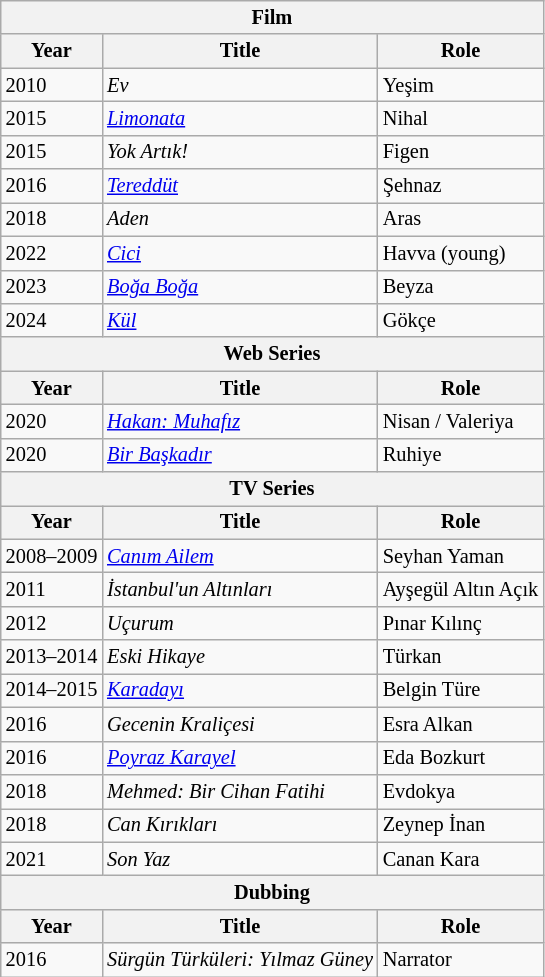<table class="wikitable" style="font-size: 85%;">
<tr>
<th colspan="3">Film</th>
</tr>
<tr>
<th>Year</th>
<th>Title</th>
<th>Role</th>
</tr>
<tr>
<td>2010</td>
<td><em>Ev</em></td>
<td>Yeşim</td>
</tr>
<tr>
<td>2015</td>
<td><em><a href='#'>Limonata</a></em></td>
<td>Nihal</td>
</tr>
<tr>
<td>2015</td>
<td><em>Yok Artık!</em></td>
<td>Figen</td>
</tr>
<tr>
<td>2016</td>
<td><a href='#'><em>Tereddüt</em></a></td>
<td>Şehnaz</td>
</tr>
<tr>
<td>2018</td>
<td><em>Aden</em></td>
<td>Aras</td>
</tr>
<tr>
<td>2022</td>
<td><em><a href='#'>Cici</a></em></td>
<td>Havva (young)</td>
</tr>
<tr>
<td>2023</td>
<td><em><a href='#'>Boğa Boğa</a></em></td>
<td>Beyza</td>
</tr>
<tr>
<td>2024</td>
<td><em><a href='#'>Kül</a></em></td>
<td>Gökçe</td>
</tr>
<tr>
<th colspan="3">Web Series</th>
</tr>
<tr>
<th>Year</th>
<th>Title</th>
<th>Role</th>
</tr>
<tr>
<td>2020</td>
<td><em><a href='#'>Hakan: Muhafız</a></em></td>
<td>Nisan / Valeriya</td>
</tr>
<tr>
<td>2020</td>
<td><em><a href='#'>Bir Başkadır</a></em></td>
<td>Ruhiye</td>
</tr>
<tr>
<th colspan="3">TV Series</th>
</tr>
<tr>
<th>Year</th>
<th>Title</th>
<th>Role</th>
</tr>
<tr>
<td>2008–2009</td>
<td><em><a href='#'>Canım Ailem</a></em></td>
<td>Seyhan Yaman</td>
</tr>
<tr>
<td>2011</td>
<td><em>İstanbul'un Altınları</em></td>
<td>Ayşegül Altın Açık</td>
</tr>
<tr>
<td>2012</td>
<td><em>Uçurum</em></td>
<td>Pınar Kılınç</td>
</tr>
<tr>
<td>2013–2014</td>
<td><em>Eski Hikaye</em></td>
<td>Türkan</td>
</tr>
<tr>
<td>2014–2015</td>
<td><em><a href='#'>Karadayı</a></em></td>
<td>Belgin Türe</td>
</tr>
<tr>
<td>2016</td>
<td><em>Gecenin Kraliçesi</em></td>
<td>Esra Alkan</td>
</tr>
<tr>
<td>2016</td>
<td><em><a href='#'>Poyraz Karayel</a></em></td>
<td>Eda Bozkurt</td>
</tr>
<tr>
<td>2018</td>
<td><em>Mehmed: Bir Cihan Fatihi</em></td>
<td>Evdokya</td>
</tr>
<tr>
<td>2018</td>
<td><em>Can Kırıkları</em></td>
<td>Zeynep İnan</td>
</tr>
<tr>
<td>2021</td>
<td><em>Son Yaz</em></td>
<td>Canan Kara</td>
</tr>
<tr>
<th colspan="3">Dubbing</th>
</tr>
<tr>
<th>Year</th>
<th>Title</th>
<th>Role</th>
</tr>
<tr>
<td>2016</td>
<td><em>Sürgün Türküleri: Yılmaz Güney</em></td>
<td>Narrator</td>
</tr>
</table>
